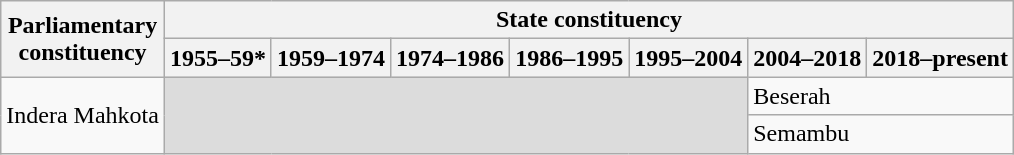<table class="wikitable">
<tr>
<th rowspan="2">Parliamentary<br>constituency</th>
<th colspan="7">State constituency</th>
</tr>
<tr>
<th>1955–59*</th>
<th>1959–1974</th>
<th>1974–1986</th>
<th>1986–1995</th>
<th>1995–2004</th>
<th>2004–2018</th>
<th>2018–present</th>
</tr>
<tr>
<td rowspan="2">Indera Mahkota</td>
<td colspan="5" rowspan="2" bgcolor="dcdcdc"></td>
<td colspan="2">Beserah</td>
</tr>
<tr>
<td colspan="2">Semambu</td>
</tr>
</table>
